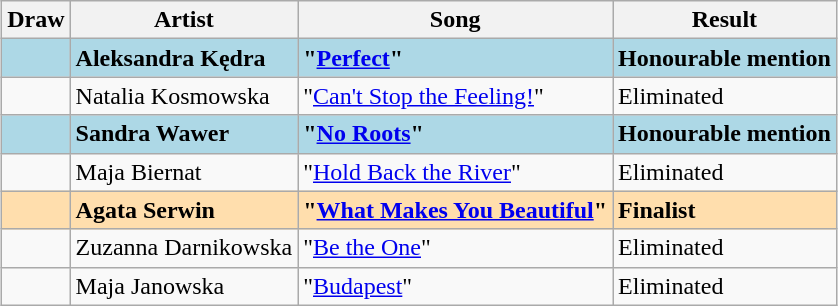<table class="sortable wikitable" style="margin: 1em auto 1em auto;">
<tr>
<th>Draw</th>
<th>Artist</th>
<th>Song</th>
<th data-sort-type="number">Result</th>
</tr>
<tr style="font-weight:bold; background:lightblue;">
<td></td>
<td>Aleksandra Kędra</td>
<td>"<a href='#'>Perfect</a>"</td>
<td data-sort-value="3">Honourable mention</td>
</tr>
<tr>
<td></td>
<td>Natalia Kosmowska</td>
<td>"<a href='#'>Can't Stop the Feeling!</a>"</td>
<td data-sort-value="3">Eliminated</td>
</tr>
<tr style="font-weight:bold; background:lightblue;">
<td></td>
<td>Sandra Wawer</td>
<td>"<a href='#'>No Roots</a>"</td>
<td data-sort-value="1">Honourable mention</td>
</tr>
<tr>
<td></td>
<td>Maja Biernat</td>
<td>"<a href='#'>Hold Back the River</a>"</td>
<td data-sort-value="2">Eliminated</td>
</tr>
<tr style="font-weight:bold; background:navajowhite;">
<td></td>
<td>Agata Serwin</td>
<td>"<a href='#'>What Makes You Beautiful</a>"</td>
<td data-sort-value="3">Finalist</td>
</tr>
<tr>
<td></td>
<td>Zuzanna Darnikowska</td>
<td>"<a href='#'>Be the One</a>"</td>
<td data-sort-value="3">Eliminated</td>
</tr>
<tr>
<td></td>
<td>Maja Janowska</td>
<td>"<a href='#'>Budapest</a>"</td>
<td data-sort-value="2">Eliminated</td>
</tr>
</table>
